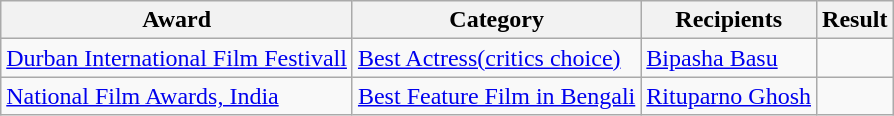<table class="wikitable sortable">
<tr>
<th>Award</th>
<th>Category</th>
<th>Recipients</th>
<th>Result</th>
</tr>
<tr>
<td><a href='#'>Durban International Film Festivall</a></td>
<td><a href='#'>Best Actress(critics choice)</a></td>
<td><a href='#'>Bipasha Basu</a></td>
<td></td>
</tr>
<tr>
<td><a href='#'>National Film Awards, India</a></td>
<td><a href='#'>Best Feature Film in Bengali</a></td>
<td><a href='#'>Rituparno Ghosh</a></td>
<td></td>
</tr>
</table>
